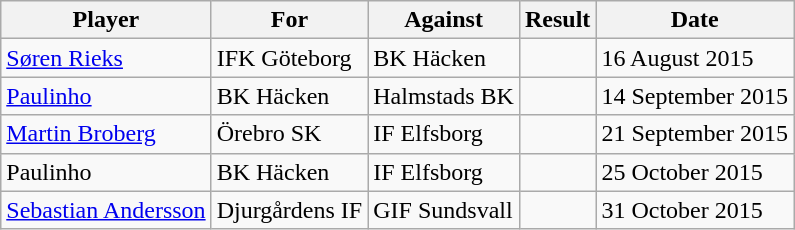<table class="wikitable sortable">
<tr>
<th>Player</th>
<th>For</th>
<th>Against</th>
<th align=center>Result</th>
<th>Date</th>
</tr>
<tr>
<td> <a href='#'>Søren Rieks</a></td>
<td>IFK Göteborg</td>
<td>BK Häcken</td>
<td align=center></td>
<td>16 August 2015</td>
</tr>
<tr>
<td> <a href='#'>Paulinho</a></td>
<td>BK Häcken</td>
<td>Halmstads BK</td>
<td align=center></td>
<td>14 September 2015</td>
</tr>
<tr>
<td> <a href='#'>Martin Broberg</a></td>
<td>Örebro SK</td>
<td>IF Elfsborg</td>
<td align=center></td>
<td>21 September 2015</td>
</tr>
<tr>
<td> Paulinho</td>
<td>BK Häcken</td>
<td>IF Elfsborg</td>
<td align=center></td>
<td>25 October 2015</td>
</tr>
<tr>
<td> <a href='#'>Sebastian Andersson</a></td>
<td>Djurgårdens IF</td>
<td>GIF Sundsvall</td>
<td align=center></td>
<td>31 October 2015</td>
</tr>
</table>
